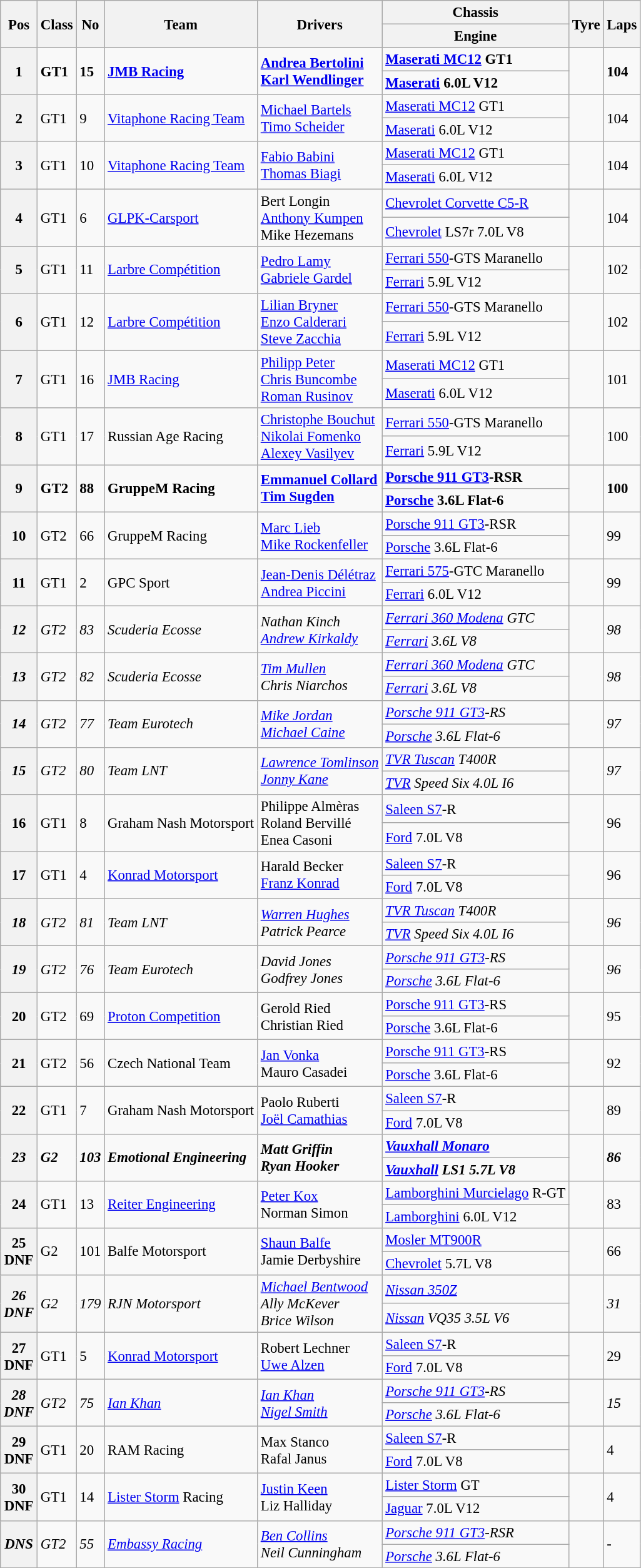<table class="wikitable" style="font-size: 95%;">
<tr>
<th rowspan=2>Pos</th>
<th rowspan=2>Class</th>
<th rowspan=2>No</th>
<th rowspan=2>Team</th>
<th rowspan=2>Drivers</th>
<th>Chassis</th>
<th rowspan=2>Tyre</th>
<th rowspan=2>Laps</th>
</tr>
<tr>
<th>Engine</th>
</tr>
<tr style="font-weight:bold">
<th rowspan=2>1</th>
<td rowspan=2>GT1</td>
<td rowspan=2>15</td>
<td rowspan=2> <a href='#'>JMB Racing</a></td>
<td rowspan=2> <a href='#'>Andrea Bertolini</a><br> <a href='#'>Karl Wendlinger</a></td>
<td><a href='#'>Maserati MC12</a> GT1</td>
<td rowspan=2></td>
<td rowspan=2>104</td>
</tr>
<tr style="font-weight:bold">
<td><a href='#'>Maserati</a> 6.0L V12</td>
</tr>
<tr>
<th rowspan=2>2</th>
<td rowspan=2>GT1</td>
<td rowspan=2>9</td>
<td rowspan=2> <a href='#'>Vitaphone Racing Team</a></td>
<td rowspan=2> <a href='#'>Michael Bartels</a><br> <a href='#'>Timo Scheider</a></td>
<td><a href='#'>Maserati MC12</a> GT1</td>
<td rowspan=2></td>
<td rowspan=2>104</td>
</tr>
<tr>
<td><a href='#'>Maserati</a> 6.0L V12</td>
</tr>
<tr>
<th rowspan=2>3</th>
<td rowspan=2>GT1</td>
<td rowspan=2>10</td>
<td rowspan=2> <a href='#'>Vitaphone Racing Team</a></td>
<td rowspan=2> <a href='#'>Fabio Babini</a><br> <a href='#'>Thomas Biagi</a></td>
<td><a href='#'>Maserati MC12</a> GT1</td>
<td rowspan=2></td>
<td rowspan=2>104</td>
</tr>
<tr>
<td><a href='#'>Maserati</a> 6.0L V12</td>
</tr>
<tr>
<th rowspan=2>4</th>
<td rowspan=2>GT1</td>
<td rowspan=2>6</td>
<td rowspan=2> <a href='#'>GLPK-Carsport</a></td>
<td rowspan=2> Bert Longin<br> <a href='#'>Anthony Kumpen</a><br> Mike Hezemans</td>
<td><a href='#'>Chevrolet Corvette C5-R</a></td>
<td rowspan=2></td>
<td rowspan=2>104</td>
</tr>
<tr>
<td><a href='#'>Chevrolet</a> LS7r 7.0L V8</td>
</tr>
<tr>
<th rowspan=2>5</th>
<td rowspan=2>GT1</td>
<td rowspan=2>11</td>
<td rowspan=2> <a href='#'>Larbre Compétition</a></td>
<td rowspan=2> <a href='#'>Pedro Lamy</a><br> <a href='#'>Gabriele Gardel</a></td>
<td><a href='#'>Ferrari 550</a>-GTS Maranello</td>
<td rowspan=2></td>
<td rowspan=2>102</td>
</tr>
<tr>
<td><a href='#'>Ferrari</a> 5.9L V12</td>
</tr>
<tr>
<th rowspan=2>6</th>
<td rowspan=2>GT1</td>
<td rowspan=2>12</td>
<td rowspan=2> <a href='#'>Larbre Compétition</a></td>
<td rowspan=2> <a href='#'>Lilian Bryner</a><br> <a href='#'>Enzo Calderari</a><br> <a href='#'>Steve Zacchia</a></td>
<td><a href='#'>Ferrari 550</a>-GTS Maranello</td>
<td rowspan=2></td>
<td rowspan=2>102</td>
</tr>
<tr>
<td><a href='#'>Ferrari</a> 5.9L V12</td>
</tr>
<tr>
<th rowspan=2>7</th>
<td rowspan=2>GT1</td>
<td rowspan=2>16</td>
<td rowspan=2> <a href='#'>JMB Racing</a></td>
<td rowspan=2> <a href='#'>Philipp Peter</a><br> <a href='#'>Chris Buncombe</a><br> <a href='#'>Roman Rusinov</a></td>
<td><a href='#'>Maserati MC12</a> GT1</td>
<td rowspan=2></td>
<td rowspan=2>101</td>
</tr>
<tr>
<td><a href='#'>Maserati</a> 6.0L V12</td>
</tr>
<tr>
<th rowspan=2>8</th>
<td rowspan=2>GT1</td>
<td rowspan=2>17</td>
<td rowspan=2> Russian Age Racing</td>
<td rowspan=2> <a href='#'>Christophe Bouchut</a><br> <a href='#'>Nikolai Fomenko</a><br> <a href='#'>Alexey Vasilyev</a></td>
<td><a href='#'>Ferrari 550</a>-GTS Maranello</td>
<td rowspan=2></td>
<td rowspan=2>100</td>
</tr>
<tr>
<td><a href='#'>Ferrari</a> 5.9L V12</td>
</tr>
<tr style="font-weight:bold">
<th rowspan=2>9</th>
<td rowspan=2>GT2</td>
<td rowspan=2>88</td>
<td rowspan=2> GruppeM Racing</td>
<td rowspan=2> <a href='#'>Emmanuel Collard</a><br> <a href='#'>Tim Sugden</a></td>
<td><a href='#'>Porsche 911 GT3</a>-RSR</td>
<td rowspan=2></td>
<td rowspan=2>100</td>
</tr>
<tr style="font-weight:bold">
<td><a href='#'>Porsche</a> 3.6L Flat-6</td>
</tr>
<tr>
<th rowspan=2>10</th>
<td rowspan=2>GT2</td>
<td rowspan=2>66</td>
<td rowspan=2> GruppeM Racing</td>
<td rowspan=2> <a href='#'>Marc Lieb</a><br> <a href='#'>Mike Rockenfeller</a></td>
<td><a href='#'>Porsche 911 GT3</a>-RSR</td>
<td rowspan=2></td>
<td rowspan=2>99</td>
</tr>
<tr>
<td><a href='#'>Porsche</a> 3.6L Flat-6</td>
</tr>
<tr>
<th rowspan=2>11</th>
<td rowspan=2>GT1</td>
<td rowspan=2>2</td>
<td rowspan=2> GPC Sport</td>
<td rowspan=2> <a href='#'>Jean-Denis Délétraz</a><br> <a href='#'>Andrea Piccini</a></td>
<td><a href='#'>Ferrari 575</a>-GTC Maranello</td>
<td rowspan=2></td>
<td rowspan=2>99</td>
</tr>
<tr>
<td><a href='#'>Ferrari</a> 6.0L V12</td>
</tr>
<tr style="font-style:italic">
<th rowspan=2>12</th>
<td rowspan=2>GT2</td>
<td rowspan=2>83</td>
<td rowspan=2> Scuderia Ecosse</td>
<td rowspan=2> Nathan Kinch<br> <a href='#'>Andrew Kirkaldy</a></td>
<td><a href='#'>Ferrari 360 Modena</a> GTC</td>
<td rowspan=2></td>
<td rowspan=2>98</td>
</tr>
<tr style="font-style:italic">
<td><a href='#'>Ferrari</a> 3.6L V8</td>
</tr>
<tr style="font-style:italic">
<th rowspan=2>13</th>
<td rowspan=2>GT2</td>
<td rowspan=2>82</td>
<td rowspan=2> Scuderia Ecosse</td>
<td rowspan=2> <a href='#'>Tim Mullen</a><br> Chris Niarchos</td>
<td><a href='#'>Ferrari 360 Modena</a> GTC</td>
<td rowspan=2></td>
<td rowspan=2>98</td>
</tr>
<tr style="font-style:italic">
<td><a href='#'>Ferrari</a> 3.6L V8</td>
</tr>
<tr style="font-style:italic">
<th rowspan=2>14</th>
<td rowspan=2>GT2</td>
<td rowspan=2>77</td>
<td rowspan=2> Team Eurotech</td>
<td rowspan=2> <a href='#'>Mike Jordan</a><br> <a href='#'>Michael Caine</a></td>
<td><a href='#'>Porsche 911 GT3</a>-RS</td>
<td rowspan=2></td>
<td rowspan=2>97</td>
</tr>
<tr style="font-style:italic">
<td><a href='#'>Porsche</a> 3.6L Flat-6</td>
</tr>
<tr style="font-style:italic">
<th rowspan=2>15</th>
<td rowspan=2>GT2</td>
<td rowspan=2>80</td>
<td rowspan=2> Team LNT</td>
<td rowspan=2> <a href='#'>Lawrence Tomlinson</a><br> <a href='#'>Jonny Kane</a></td>
<td><a href='#'>TVR Tuscan</a> T400R</td>
<td rowspan=2></td>
<td rowspan=2>97</td>
</tr>
<tr style="font-style:italic">
<td><a href='#'>TVR</a> Speed Six 4.0L I6</td>
</tr>
<tr>
<th rowspan=2>16</th>
<td rowspan=2>GT1</td>
<td rowspan=2>8</td>
<td rowspan=2> Graham Nash Motorsport</td>
<td rowspan=2> Philippe Almèras<br> Roland Bervillé<br> Enea Casoni</td>
<td><a href='#'>Saleen S7</a>-R</td>
<td rowspan=2></td>
<td rowspan=2>96</td>
</tr>
<tr>
<td><a href='#'>Ford</a> 7.0L V8</td>
</tr>
<tr>
<th rowspan=2>17</th>
<td rowspan=2>GT1</td>
<td rowspan=2>4</td>
<td rowspan=2> <a href='#'>Konrad Motorsport</a></td>
<td rowspan=2> Harald Becker<br> <a href='#'>Franz Konrad</a></td>
<td><a href='#'>Saleen S7</a>-R</td>
<td rowspan=2></td>
<td rowspan=2>96</td>
</tr>
<tr>
<td><a href='#'>Ford</a> 7.0L V8</td>
</tr>
<tr style="font-style:italic">
<th rowspan=2>18</th>
<td rowspan=2>GT2</td>
<td rowspan=2>81</td>
<td rowspan=2> Team LNT</td>
<td rowspan=2> <a href='#'>Warren Hughes</a><br> Patrick Pearce</td>
<td><a href='#'>TVR Tuscan</a> T400R</td>
<td rowspan=2></td>
<td rowspan=2>96</td>
</tr>
<tr style="font-style:italic">
<td><a href='#'>TVR</a> Speed Six 4.0L I6</td>
</tr>
<tr style="font-style:italic">
<th rowspan=2>19</th>
<td rowspan=2>GT2</td>
<td rowspan=2>76</td>
<td rowspan=2> Team Eurotech</td>
<td rowspan=2> David Jones<br> Godfrey Jones</td>
<td><a href='#'>Porsche 911 GT3</a>-RS</td>
<td rowspan=2></td>
<td rowspan=2>96</td>
</tr>
<tr style="font-style:italic">
<td><a href='#'>Porsche</a> 3.6L Flat-6</td>
</tr>
<tr>
<th rowspan=2>20</th>
<td rowspan=2>GT2</td>
<td rowspan=2>69</td>
<td rowspan=2> <a href='#'>Proton Competition</a></td>
<td rowspan=2> Gerold Ried<br> Christian Ried</td>
<td><a href='#'>Porsche 911 GT3</a>-RS</td>
<td rowspan=2></td>
<td rowspan=2>95</td>
</tr>
<tr>
<td><a href='#'>Porsche</a> 3.6L Flat-6</td>
</tr>
<tr>
<th rowspan=2>21</th>
<td rowspan=2>GT2</td>
<td rowspan=2>56</td>
<td rowspan=2> Czech National Team</td>
<td rowspan=2> <a href='#'>Jan Vonka</a><br> Mauro Casadei</td>
<td><a href='#'>Porsche 911 GT3</a>-RS</td>
<td rowspan=2></td>
<td rowspan=2>92</td>
</tr>
<tr>
<td><a href='#'>Porsche</a> 3.6L Flat-6</td>
</tr>
<tr>
<th rowspan=2>22</th>
<td rowspan=2>GT1</td>
<td rowspan=2>7</td>
<td rowspan=2> Graham Nash Motorsport</td>
<td rowspan=2> Paolo Ruberti<br> <a href='#'>Joël Camathias</a></td>
<td><a href='#'>Saleen S7</a>-R</td>
<td rowspan=2></td>
<td rowspan=2>89</td>
</tr>
<tr>
<td><a href='#'>Ford</a> 7.0L V8</td>
</tr>
<tr style="font-weight:bold; font-style:italic">
<th rowspan=2>23</th>
<td rowspan=2>G2</td>
<td rowspan=2>103</td>
<td rowspan=2> Emotional Engineering</td>
<td rowspan=2> Matt Griffin<br> Ryan Hooker</td>
<td><a href='#'>Vauxhall Monaro</a></td>
<td rowspan=2></td>
<td rowspan=2>86</td>
</tr>
<tr style="font-weight:bold; font-style:italic">
<td><a href='#'>Vauxhall</a> LS1 5.7L V8</td>
</tr>
<tr>
<th rowspan=2>24</th>
<td rowspan=2>GT1</td>
<td rowspan=2>13</td>
<td rowspan=2> <a href='#'>Reiter Engineering</a></td>
<td rowspan=2> <a href='#'>Peter Kox</a><br> Norman Simon</td>
<td><a href='#'>Lamborghini Murcielago</a> R-GT</td>
<td rowspan=2></td>
<td rowspan=2>83</td>
</tr>
<tr>
<td><a href='#'>Lamborghini</a> 6.0L V12</td>
</tr>
<tr>
<th rowspan=2>25<br>DNF</th>
<td rowspan=2>G2</td>
<td rowspan=2>101</td>
<td rowspan=2> Balfe Motorsport</td>
<td rowspan=2> <a href='#'>Shaun Balfe</a><br> Jamie Derbyshire</td>
<td><a href='#'>Mosler MT900R</a></td>
<td rowspan=2></td>
<td rowspan=2>66</td>
</tr>
<tr>
<td><a href='#'>Chevrolet</a> 5.7L V8</td>
</tr>
<tr style="font-style:italic">
<th rowspan=2>26<br>DNF</th>
<td rowspan=2>G2</td>
<td rowspan=2>179</td>
<td rowspan=2> RJN Motorsport</td>
<td rowspan=2> <a href='#'>Michael Bentwood</a><br> Ally McKever<br> Brice Wilson</td>
<td><a href='#'>Nissan 350Z</a></td>
<td rowspan=2></td>
<td rowspan=2>31</td>
</tr>
<tr style="font-style:italic">
<td><a href='#'>Nissan</a> VQ35 3.5L V6</td>
</tr>
<tr>
<th rowspan=2>27<br>DNF</th>
<td rowspan=2>GT1</td>
<td rowspan=2>5</td>
<td rowspan=2> <a href='#'>Konrad Motorsport</a></td>
<td rowspan=2> Robert Lechner<br> <a href='#'>Uwe Alzen</a></td>
<td><a href='#'>Saleen S7</a>-R</td>
<td rowspan=2></td>
<td rowspan=2>29</td>
</tr>
<tr>
<td><a href='#'>Ford</a> 7.0L V8</td>
</tr>
<tr style="font-style:italic">
<th rowspan=2>28<br>DNF</th>
<td rowspan=2>GT2</td>
<td rowspan=2>75</td>
<td rowspan=2> <a href='#'>Ian Khan</a></td>
<td rowspan=2> <a href='#'>Ian Khan</a><br> <a href='#'>Nigel Smith</a></td>
<td><a href='#'>Porsche 911 GT3</a>-RS</td>
<td rowspan=2></td>
<td rowspan=2>15</td>
</tr>
<tr style="font-style:italic">
<td><a href='#'>Porsche</a> 3.6L Flat-6</td>
</tr>
<tr>
<th rowspan=2>29<br>DNF</th>
<td rowspan=2>GT1</td>
<td rowspan=2>20</td>
<td rowspan=2> RAM Racing</td>
<td rowspan=2> Max Stanco<br> Rafal Janus</td>
<td><a href='#'>Saleen S7</a>-R</td>
<td rowspan=2></td>
<td rowspan=2>4</td>
</tr>
<tr>
<td><a href='#'>Ford</a> 7.0L V8</td>
</tr>
<tr>
<th rowspan=2>30<br>DNF</th>
<td rowspan=2>GT1</td>
<td rowspan=2>14</td>
<td rowspan=2> <a href='#'>Lister Storm</a> Racing</td>
<td rowspan=2> <a href='#'>Justin Keen</a><br> Liz Halliday</td>
<td><a href='#'>Lister Storm</a> GT</td>
<td rowspan=2></td>
<td rowspan=2>4</td>
</tr>
<tr>
<td><a href='#'>Jaguar</a> 7.0L V12</td>
</tr>
<tr style="font-style:italic">
<th rowspan=2>DNS</th>
<td rowspan=2>GT2</td>
<td rowspan=2>55</td>
<td rowspan=2> <a href='#'>Embassy Racing</a></td>
<td rowspan=2> <a href='#'>Ben Collins</a><br> Neil Cunningham</td>
<td><a href='#'>Porsche 911 GT3</a>-RSR</td>
<td rowspan=2></td>
<td rowspan=2>-</td>
</tr>
<tr style="font-style:italic">
<td><a href='#'>Porsche</a> 3.6L Flat-6</td>
</tr>
</table>
